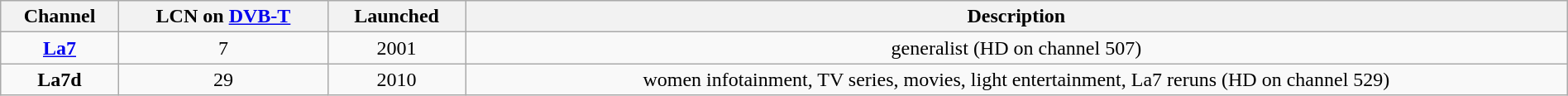<table class="wikitable" style="width:100%; margin-left:0.5em; margin-bottom:0.5em; text-align:center">
<tr>
<th>Channel</th>
<th>LCN on <a href='#'>DVB-T</a></th>
<th>Launched</th>
<th>Description</th>
</tr>
<tr>
<td><strong><a href='#'>La7</a></strong></td>
<td>7</td>
<td>2001</td>
<td>generalist (HD on channel 507)</td>
</tr>
<tr>
<td><strong>La7d</strong></td>
<td>29</td>
<td>2010</td>
<td>women infotainment, TV series, movies, light entertainment, La7 reruns (HD on channel 529)</td>
</tr>
</table>
